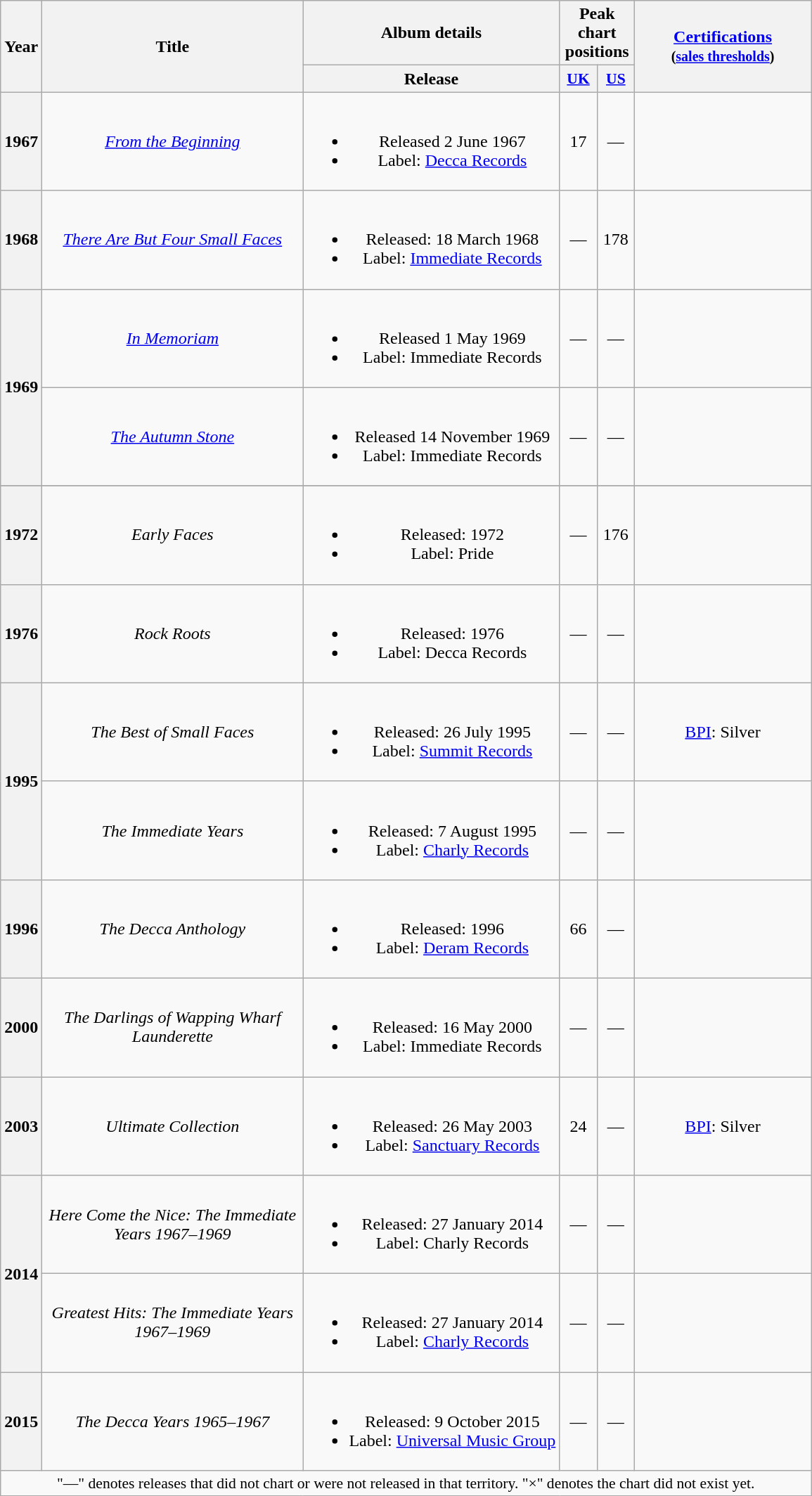<table class="wikitable plainrowheaders" style="text-align:center;">
<tr>
<th rowspan="2" scope="col">Year</th>
<th rowspan="2" scope="col" style="width:15em;">Title</th>
<th>Album details</th>
<th colspan="2" scope="colgroup" align="center">Peak chart positions</th>
<th rowspan="2" scope="col" style="width:10em;"><a href='#'>Certifications</a><br><small>(<a href='#'>sales thresholds</a>)</small></th>
</tr>
<tr>
<th scope="col">Release</th>
<th scope="col" style="width:2em;font-size:90%;" align="center"><a href='#'>UK</a><br></th>
<th scope="col" style="width:2em;font-size:90%;"><a href='#'>US</a><br></th>
</tr>
<tr>
<th scope="row">1967</th>
<td><a href='#'><em>From the Beginning</em></a></td>
<td><br><ul><li>Released 2 June 1967</li><li>Label: <a href='#'>Decca Records</a> </li></ul></td>
<td>17</td>
<td>—</td>
<td></td>
</tr>
<tr>
<th scope="row">1968</th>
<td><a href='#'><em>There Are But Four Small Faces</em></a></td>
<td><br><ul><li>Released: 18 March 1968</li><li>Label: <a href='#'>Immediate Records</a> </li></ul></td>
<td>—</td>
<td>178</td>
<td></td>
</tr>
<tr>
<th rowspan="2" scope="rowgroup">1969</th>
<td><a href='#'><em>In Memoriam</em></a></td>
<td><br><ul><li>Released 1 May 1969</li><li>Label: Immediate Records </li></ul></td>
<td>—</td>
<td>—</td>
<td></td>
</tr>
<tr>
<td><a href='#'><em>The Autumn Stone</em></a></td>
<td><br><ul><li>Released 14 November 1969</li><li>Label: Immediate Records </li></ul></td>
<td>—</td>
<td>—</td>
<td></td>
</tr>
<tr>
</tr>
<tr>
<th scope="row">1972</th>
<td><em>Early Faces</em></td>
<td><br><ul><li>Released: 1972</li><li>Label: Pride </li></ul></td>
<td>—</td>
<td>176</td>
<td></td>
</tr>
<tr>
<th scope="row">1976</th>
<td><em>Rock Roots</em></td>
<td><br><ul><li>Released: 1976</li><li>Label: Decca Records </li></ul></td>
<td>—</td>
<td>—</td>
<td></td>
</tr>
<tr>
<th rowspan="2" scope="rowgroup">1995</th>
<td><em>The Best of Small Faces</em></td>
<td><br><ul><li>Released: 26 July 1995</li><li>Label: <a href='#'>Summit Records</a> </li></ul></td>
<td>—</td>
<td>—</td>
<td><a href='#'>BPI</a>: Silver</td>
</tr>
<tr>
<td><em>The Immediate Years</em></td>
<td><br><ul><li>Released: 7 August 1995</li><li>Label: <a href='#'>Charly Records</a> </li></ul></td>
<td>—</td>
<td>—</td>
<td></td>
</tr>
<tr>
<th scope="row">1996</th>
<td><em>The Decca Anthology</em></td>
<td><br><ul><li>Released: 1996</li><li>Label: <a href='#'>Deram Records</a> </li></ul></td>
<td>66</td>
<td>—</td>
<td></td>
</tr>
<tr>
<th scope="row">2000</th>
<td><em>The Darlings of Wapping Wharf Launderette</em></td>
<td><br><ul><li>Released: 16 May 2000</li><li>Label: Immediate Records </li></ul></td>
<td>—</td>
<td>—</td>
<td></td>
</tr>
<tr>
<th scope="row">2003</th>
<td><em>Ultimate Collection</em></td>
<td><br><ul><li>Released: 26 May 2003</li><li>Label: <a href='#'>Sanctuary Records</a> </li></ul></td>
<td>24</td>
<td>—</td>
<td><a href='#'>BPI</a>: Silver</td>
</tr>
<tr>
<th rowspan="2" scope="rowgroup">2014</th>
<td><em>Here Come the Nice: The Immediate Years 1967–1969</em></td>
<td><br><ul><li>Released: 27 January 2014</li><li>Label: Charly Records </li></ul></td>
<td>—</td>
<td>—</td>
<td></td>
</tr>
<tr>
<td><em>Greatest Hits: The Immediate Years 1967–1969</em></td>
<td><br><ul><li>Released: 27 January 2014</li><li>Label: <a href='#'>Charly Records</a> </li></ul></td>
<td>—</td>
<td>—</td>
<td></td>
</tr>
<tr>
<th scope="row">2015</th>
<td><em>The Decca Years 1965–1967</em></td>
<td><br><ul><li>Released: 9 October 2015</li><li>Label: <a href='#'>Universal Music Group</a> </li></ul></td>
<td>—</td>
<td>—</td>
<td></td>
</tr>
<tr>
<td colspan="7" style="font-size:90%">"—" denotes releases that did not chart or were not released in that territory. "×" denotes the chart did not exist yet.</td>
</tr>
</table>
